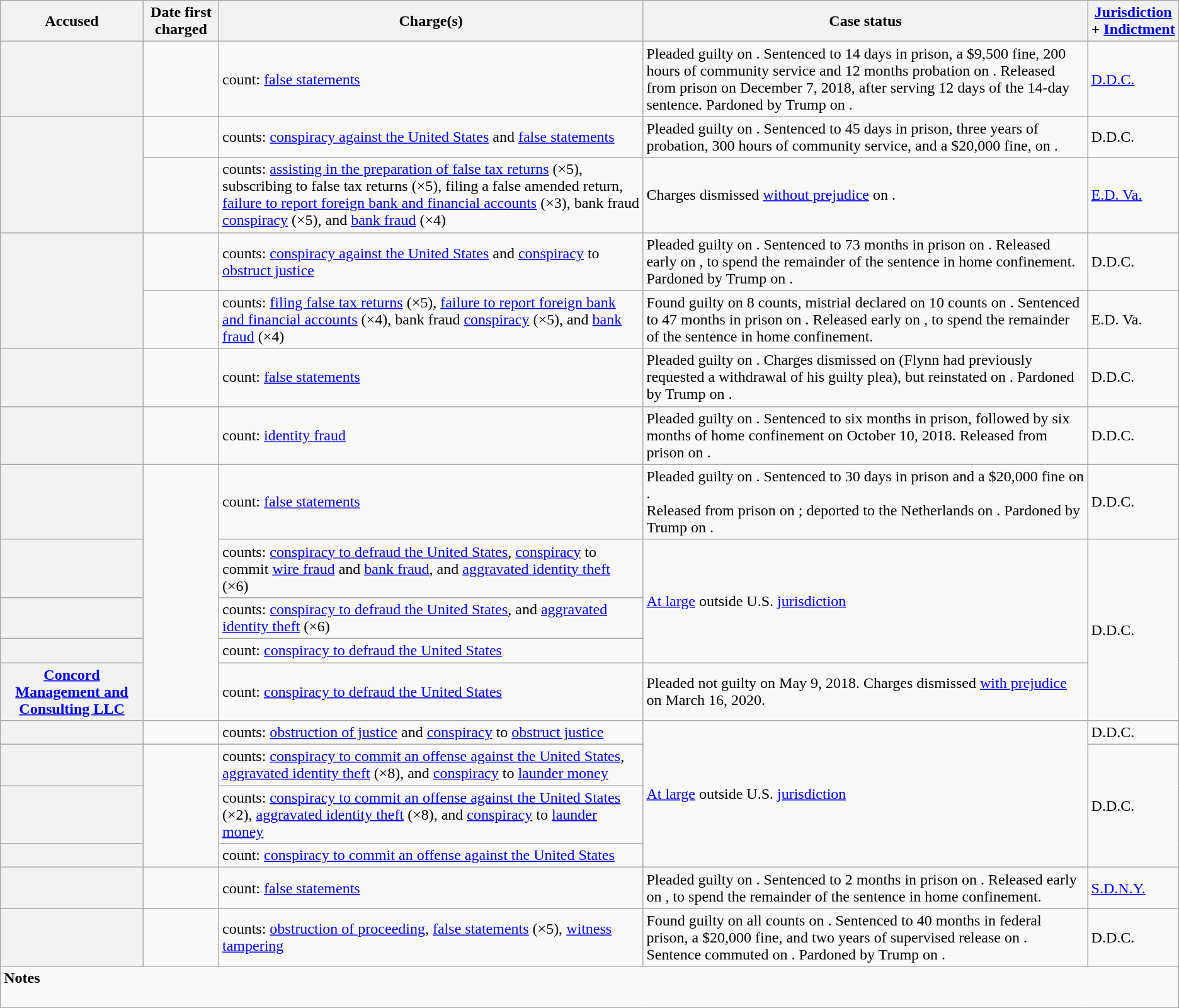<table class="wikitable sortable plainrowheaders">
<tr>
<th scope="col">Accused</th>
<th scope="col">Date first charged</th>
<th scope="col">Charge(s)</th>
<th scope="col">Case status</th>
<th scope="col"><a href='#'>Jurisdiction</a><br>+ <a href='#'>Indictment</a></th>
</tr>
<tr>
<th scope="row"></th>
<td></td>
<td> count: <a href='#'>false statements</a></td>
<td>Pleaded guilty on . Sentenced to 14 days in prison, a $9,500 fine, 200 hours of community service and 12 months probation on . Released from prison on December 7, 2018, after serving 12 days of the 14-day sentence. Pardoned by Trump on .</td>
<td><a href='#'>D.D.C.</a></td>
</tr>
<tr>
<th scope="row" rowspan="2"></th>
<td></td>
<td> counts: <a href='#'>conspiracy against the United States</a> and <a href='#'>false statements</a></td>
<td>Pleaded guilty on . Sentenced to 45 days in prison, three years of probation, 300 hours of community service, and a $20,000 fine, on .</td>
<td>D.D.C.</td>
</tr>
<tr>
<td></td>
<td> counts: <a href='#'>assisting in the preparation of false tax returns</a> (×5), subscribing to false tax returns (×5), filing a false amended return, <a href='#'>failure to report foreign bank and financial accounts</a> (×3), bank fraud <a href='#'>conspiracy</a> (×5), and <a href='#'>bank fraud</a> (×4)</td>
<td>Charges dismissed <a href='#'>without prejudice</a> on .</td>
<td><a href='#'>E.D. Va.</a></td>
</tr>
<tr>
<th scope="row" rowspan="2"></th>
<td></td>
<td> counts: <a href='#'>conspiracy against the United States</a> and <a href='#'>conspiracy</a> to <a href='#'>obstruct justice</a></td>
<td>Pleaded guilty on . Sentenced to 73 months in prison on . Released early on , to spend the remainder of the sentence in home confinement. Pardoned by Trump on .</td>
<td>D.D.C.</td>
</tr>
<tr>
<td></td>
<td> counts: <a href='#'>filing false tax returns</a> (×5), <a href='#'>failure to report foreign bank and financial accounts</a> (×4), bank fraud <a href='#'>conspiracy</a> (×5), and <a href='#'>bank fraud</a> (×4)</td>
<td>Found guilty on 8 counts, mistrial declared on 10 counts on . Sentenced to 47 months in prison on . Released early on , to spend the remainder of the sentence in home confinement.</td>
<td>E.D. Va.</td>
</tr>
<tr>
<th scope="row"></th>
<td></td>
<td> count: <a href='#'>false statements</a></td>
<td>Pleaded guilty on . Charges dismissed on  (Flynn had previously requested a withdrawal of his guilty plea), but reinstated on . Pardoned by Trump on .</td>
<td>D.D.C.</td>
</tr>
<tr>
<th scope="row"></th>
<td></td>
<td> count: <a href='#'>identity fraud</a></td>
<td>Pleaded guilty on . Sentenced to six months in prison, followed by six months of home confinement on October 10, 2018. Released from prison on .</td>
<td>D.D.C.</td>
</tr>
<tr>
<th scope="row"></th>
<td rowspan=5></td>
<td> count: <a href='#'>false statements</a></td>
<td>Pleaded guilty on . Sentenced to 30 days in prison and a $20,000 fine on . <br>Released from prison on ; deported to the Netherlands on . Pardoned by Trump on .</td>
<td>D.D.C.</td>
</tr>
<tr>
<th scope="row" data-sort-value="Aslanov, Dzheykhun"></th>
<td> counts: <a href='#'>conspiracy to defraud the United States</a>, <a href='#'>conspiracy</a> to commit <a href='#'>wire fraud</a> and <a href='#'>bank fraud</a>, and <a href='#'>aggravated identity theft</a> (×6)</td>
<td rowspan=3><a href='#'>At large</a> outside U.S. <a href='#'>jurisdiction</a></td>
<td rowspan=4>D.D.C.</td>
</tr>
<tr>
<th scope="row" data-sort-value="Kaverzina, Irina"></th>
<td> counts: <a href='#'>conspiracy to defraud the United States</a>, and <a href='#'>aggravated identity theft</a> (×6)</td>
</tr>
<tr>
<th scope="row" data-sort-value="Bogacheva, Anna"></th>
<td> count: <a href='#'>conspiracy to defraud the United States</a></td>
</tr>
<tr>
<th scope="row"><a href='#'>Concord Management and Consulting LLC</a></th>
<td> count: <a href='#'>conspiracy to defraud the United States</a></td>
<td>Pleaded not guilty on May 9, 2018. Charges dismissed <a href='#'>with prejudice</a> on March 16, 2020.</td>
</tr>
<tr>
<th scope="row"></th>
<td></td>
<td> counts: <a href='#'>obstruction of justice</a> and <a href='#'>conspiracy</a> to <a href='#'>obstruct justice</a></td>
<td rowspan=4><a href='#'>At large</a> outside U.S. <a href='#'>jurisdiction</a></td>
<td>D.D.C.</td>
</tr>
<tr>
<th scope="row" data-sort-value="Antonov, Boris"></th>
<td rowspan=3></td>
<td> counts: <a href='#'>conspiracy to commit an offense against the United States</a>, <a href='#'>aggravated identity theft</a> (×8), and <a href='#'>conspiracy</a> to <a href='#'>launder money</a></td>
<td rowspan=3>D.D.C.</td>
</tr>
<tr>
<th scope="row"></th>
<td> counts: <a href='#'>conspiracy to commit an offense against the United States</a> (×2), <a href='#'>aggravated identity theft</a> (×8), and <a href='#'>conspiracy</a> to <a href='#'>launder money</a></td>
</tr>
<tr>
<th scope="row"></th>
<td> count: <a href='#'>conspiracy to commit an offense against the United States</a></td>
</tr>
<tr>
<th scope="row"></th>
<td></td>
<td> count: <a href='#'>false statements</a></td>
<td>Pleaded guilty on . Sentenced to 2 months in prison on . Released early on , to spend the remainder of the sentence in home confinement.</td>
<td><a href='#'>S.D.N.Y.</a></td>
</tr>
<tr>
<th scope="row"></th>
<td></td>
<td> counts: <a href='#'>obstruction of proceeding</a>, <a href='#'>false statements</a> (×5), <a href='#'>witness tampering</a></td>
<td>Found guilty on all counts on . Sentenced to 40 months in federal prison, a $20,000 fine, and two years of supervised release on . Sentence commuted on . Pardoned by Trump on .</td>
<td>D.D.C.</td>
</tr>
<tr class="sortbottom">
<td colspan="6"><strong>Notes</strong><br><br></td>
</tr>
</table>
